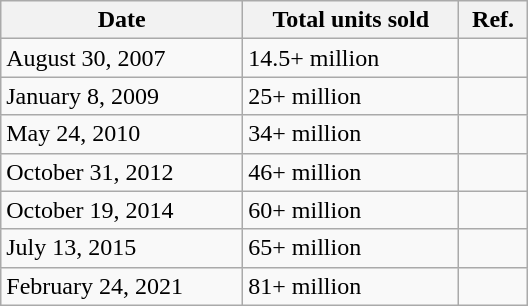<table class="wikitable" style="width:22em; margin-left:2em;">
<tr>
<th>Date</th>
<th>Total units sold</th>
<th>Ref.</th>
</tr>
<tr>
<td>August 30, 2007</td>
<td>14.5+ million</td>
<td></td>
</tr>
<tr>
<td>January 8, 2009</td>
<td>25+ million</td>
<td></td>
</tr>
<tr>
<td>May 24, 2010</td>
<td>34+ million</td>
<td></td>
</tr>
<tr>
<td>October 31, 2012</td>
<td>46+ million</td>
<td></td>
</tr>
<tr>
<td>October 19, 2014</td>
<td>60+ million</td>
<td></td>
</tr>
<tr>
<td>July 13, 2015</td>
<td>65+ million</td>
<td></td>
</tr>
<tr>
<td>February 24, 2021</td>
<td>81+ million</td>
<td></td>
</tr>
</table>
